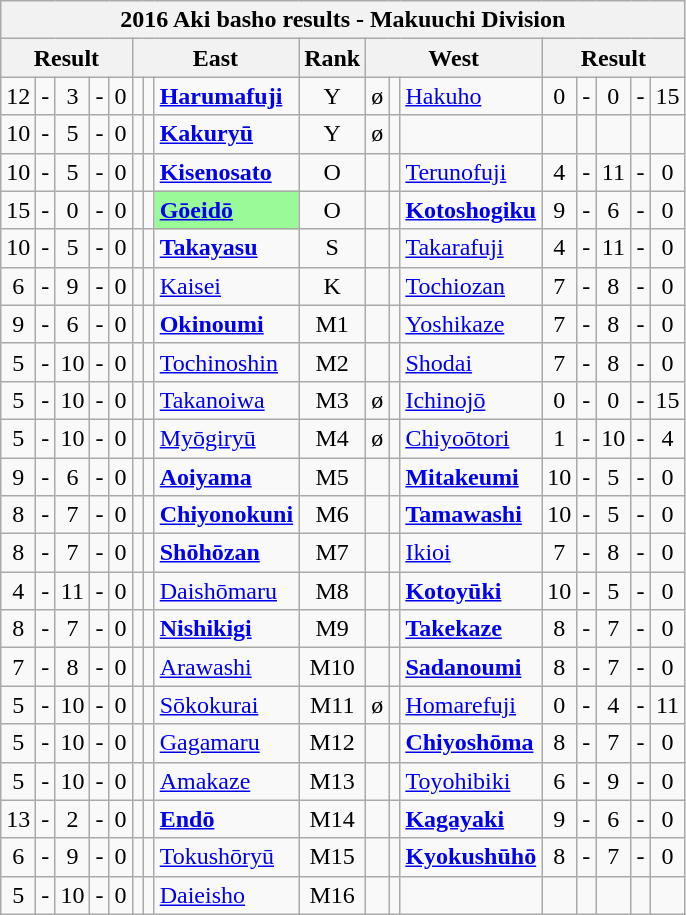<table class="wikitable">
<tr>
<th colspan="17">2016 Aki basho results - Makuuchi Division</th>
</tr>
<tr>
<th colspan="5">Result</th>
<th colspan="3">East</th>
<th>Rank</th>
<th colspan="3">West</th>
<th colspan="5">Result</th>
</tr>
<tr>
<td align=center>12</td>
<td align=center>-</td>
<td align=center>3</td>
<td align=center>-</td>
<td align=center>0</td>
<td align=center></td>
<td align=center></td>
<td><strong><a href='#'>Harumafuji</a></strong></td>
<td align=center>Y</td>
<td align=center>ø</td>
<td align=center></td>
<td><a href='#'>Hakuho</a></td>
<td align=center>0</td>
<td align=center>-</td>
<td align=center>0</td>
<td align=center>-</td>
<td align=center>15</td>
</tr>
<tr>
<td align=center>10</td>
<td align=center>-</td>
<td align=center>5</td>
<td align=center>-</td>
<td align=center>0</td>
<td align=center></td>
<td align=center></td>
<td><strong><a href='#'>Kakuryū</a></strong></td>
<td align=center>Y</td>
<td align=center>ø</td>
<td align=center></td>
<td></td>
<td align=center></td>
<td align=center></td>
<td align=center></td>
<td align=center></td>
<td align=center></td>
</tr>
<tr>
<td align=center>10</td>
<td align=center>-</td>
<td align=center>5</td>
<td align=center>-</td>
<td align=center>0</td>
<td align=center></td>
<td align=center></td>
<td><strong><a href='#'>Kisenosato</a></strong></td>
<td align=center>O</td>
<td align=center></td>
<td align=center></td>
<td><a href='#'>Terunofuji</a></td>
<td align=center>4</td>
<td align=center>-</td>
<td align=center>11</td>
<td align=center>-</td>
<td align=center>0</td>
</tr>
<tr>
<td align=center>15</td>
<td align=center>-</td>
<td align=center>0</td>
<td align=center>-</td>
<td align=center>0</td>
<td align=center></td>
<td align=center></td>
<td style="background: PaleGreen;"><strong><a href='#'>Gōeidō</a></strong></td>
<td align=center>O</td>
<td align=center></td>
<td align=center></td>
<td><strong><a href='#'>Kotoshogiku</a></strong></td>
<td align=center>9</td>
<td align=center>-</td>
<td align=center>6</td>
<td align=center>-</td>
<td align=center>0</td>
</tr>
<tr>
<td align=center>10</td>
<td align=center>-</td>
<td align=center>5</td>
<td align=center>-</td>
<td align=center>0</td>
<td align=center></td>
<td align=center></td>
<td><strong><a href='#'>Takayasu</a></strong></td>
<td align=center>S</td>
<td align=center></td>
<td align=center></td>
<td><a href='#'>Takarafuji</a></td>
<td align=center>4</td>
<td align=center>-</td>
<td align=center>11</td>
<td align=center>-</td>
<td align=center>0</td>
</tr>
<tr>
<td align=center>6</td>
<td align=center>-</td>
<td align=center>9</td>
<td align=center>-</td>
<td align=center>0</td>
<td align=center></td>
<td align=center></td>
<td><a href='#'>Kaisei</a></td>
<td align=center>K</td>
<td align=center></td>
<td align=center></td>
<td><a href='#'>Tochiozan</a></td>
<td align=center>7</td>
<td align=center>-</td>
<td align=center>8</td>
<td align=center>-</td>
<td align=center>0</td>
</tr>
<tr>
<td align=center>9</td>
<td align=center>-</td>
<td align=center>6</td>
<td align=center>-</td>
<td align=center>0</td>
<td align=center></td>
<td align=center></td>
<td><strong><a href='#'>Okinoumi</a></strong></td>
<td align=center>M1</td>
<td align=center></td>
<td align=center></td>
<td><a href='#'>Yoshikaze</a></td>
<td align=center>7</td>
<td align=center>-</td>
<td align=center>8</td>
<td align=center>-</td>
<td align=center>0</td>
</tr>
<tr>
<td align=center>5</td>
<td align=center>-</td>
<td align=center>10</td>
<td align=center>-</td>
<td align=center>0</td>
<td align=center></td>
<td align=center></td>
<td><a href='#'>Tochinoshin</a></td>
<td align=center>M2</td>
<td align=center></td>
<td align=center></td>
<td><a href='#'>Shodai</a></td>
<td align=center>7</td>
<td align=center>-</td>
<td align=center>8</td>
<td align=center>-</td>
<td align=center>0</td>
</tr>
<tr>
<td align=center>5</td>
<td align=center>-</td>
<td align=center>10</td>
<td align=center>-</td>
<td align=center>0</td>
<td align=center></td>
<td align=center></td>
<td><a href='#'>Takanoiwa</a></td>
<td align=center>M3</td>
<td align=center>ø</td>
<td align=center></td>
<td><a href='#'>Ichinojō</a></td>
<td align=center>0</td>
<td align=center>-</td>
<td align=center>0</td>
<td align=center>-</td>
<td align=center>15</td>
</tr>
<tr>
<td align=center>5</td>
<td align=center>-</td>
<td align=center>10</td>
<td align=center>-</td>
<td align=center>0</td>
<td align=center></td>
<td align=center></td>
<td><a href='#'>Myōgiryū</a></td>
<td align=center>M4</td>
<td align=center>ø</td>
<td align=center></td>
<td><a href='#'>Chiyoōtori</a></td>
<td align=center>1</td>
<td align=center>-</td>
<td align=center>10</td>
<td align=center>-</td>
<td align=center>4</td>
</tr>
<tr>
<td align=center>9</td>
<td align=center>-</td>
<td align=center>6</td>
<td align=center>-</td>
<td align=center>0</td>
<td align=center></td>
<td align=center></td>
<td><strong><a href='#'>Aoiyama</a></strong></td>
<td align=center>M5</td>
<td align=center></td>
<td align=center></td>
<td><strong><a href='#'>Mitakeumi</a></strong></td>
<td align=center>10</td>
<td align=center>-</td>
<td align=center>5</td>
<td align=center>-</td>
<td align=center>0</td>
</tr>
<tr>
<td align=center>8</td>
<td align=center>-</td>
<td align=center>7</td>
<td align=center>-</td>
<td align=center>0</td>
<td align=center></td>
<td align=center></td>
<td><strong><a href='#'>Chiyonokuni</a></strong></td>
<td align=center>M6</td>
<td align=center></td>
<td align=center></td>
<td><strong><a href='#'>Tamawashi</a></strong></td>
<td align=center>10</td>
<td align=center>-</td>
<td align=center>5</td>
<td align=center>-</td>
<td align=center>0</td>
</tr>
<tr>
<td align=center>8</td>
<td align=center>-</td>
<td align=center>7</td>
<td align=center>-</td>
<td align=center>0</td>
<td align=center></td>
<td align=center></td>
<td><strong><a href='#'>Shōhōzan</a></strong></td>
<td align=center>M7</td>
<td align=center></td>
<td align=center></td>
<td><a href='#'>Ikioi</a></td>
<td align=center>7</td>
<td align=center>-</td>
<td align=center>8</td>
<td align=center>-</td>
<td align=center>0</td>
</tr>
<tr>
<td align=center>4</td>
<td align=center>-</td>
<td align=center>11</td>
<td align=center>-</td>
<td align=center>0</td>
<td align=center></td>
<td align=center></td>
<td><a href='#'>Daishōmaru</a></td>
<td align=center>M8</td>
<td align=center></td>
<td align=center></td>
<td><strong><a href='#'>Kotoyūki</a></strong></td>
<td align=center>10</td>
<td align=center>-</td>
<td align=center>5</td>
<td align=center>-</td>
<td align=center>0</td>
</tr>
<tr>
<td align=center>8</td>
<td align=center>-</td>
<td align=center>7</td>
<td align=center>-</td>
<td align=center>0</td>
<td align=center></td>
<td align=center></td>
<td><strong><a href='#'>Nishikigi</a></strong></td>
<td align=center>M9</td>
<td align=center></td>
<td align=center></td>
<td><strong><a href='#'>Takekaze</a></strong></td>
<td align=center>8</td>
<td align=center>-</td>
<td align=center>7</td>
<td align=center>-</td>
<td align=center>0</td>
</tr>
<tr>
<td align=center>7</td>
<td align=center>-</td>
<td align=center>8</td>
<td align=center>-</td>
<td align=center>0</td>
<td align=center></td>
<td align=center></td>
<td><a href='#'>Arawashi</a></td>
<td align=center>M10</td>
<td align=center></td>
<td align=center></td>
<td><strong><a href='#'>Sadanoumi</a></strong></td>
<td align=center>8</td>
<td align=center>-</td>
<td align=center>7</td>
<td align=center>-</td>
<td align=center>0</td>
</tr>
<tr>
<td align=center>5</td>
<td align=center>-</td>
<td align=center>10</td>
<td align=center>-</td>
<td align=center>0</td>
<td align=center></td>
<td align=center></td>
<td><a href='#'>Sōkokurai</a></td>
<td align=center>M11</td>
<td align=center>ø</td>
<td align=center></td>
<td><a href='#'>Homarefuji</a></td>
<td align=center>0</td>
<td align=center>-</td>
<td align=center>4</td>
<td align=center>-</td>
<td align=center>11</td>
</tr>
<tr>
<td align=center>5</td>
<td align=center>-</td>
<td align=center>10</td>
<td align=center>-</td>
<td align=center>0</td>
<td align=center></td>
<td align=center></td>
<td><a href='#'>Gagamaru</a></td>
<td align=center>M12</td>
<td align=center></td>
<td align=center></td>
<td><strong><a href='#'>Chiyoshōma</a></strong></td>
<td align=center>8</td>
<td align=center>-</td>
<td align=center>7</td>
<td align=center>-</td>
<td align=center>0</td>
</tr>
<tr>
<td align=center>5</td>
<td align=center>-</td>
<td align=center>10</td>
<td align=center>-</td>
<td align=center>0</td>
<td align=center></td>
<td align=center></td>
<td><a href='#'>Amakaze</a></td>
<td align=center>M13</td>
<td align=center></td>
<td align=center></td>
<td><a href='#'>Toyohibiki</a></td>
<td align=center>6</td>
<td align=center>-</td>
<td align=center>9</td>
<td align=center>-</td>
<td align=center>0</td>
</tr>
<tr>
<td align=center>13</td>
<td align=center>-</td>
<td align=center>2</td>
<td align=center>-</td>
<td align=center>0</td>
<td align=center></td>
<td align=center></td>
<td><strong><a href='#'>Endō</a></strong></td>
<td align=center>M14</td>
<td align=center></td>
<td align=center></td>
<td><strong><a href='#'>Kagayaki</a></strong></td>
<td align=center>9</td>
<td align=center>-</td>
<td align=center>6</td>
<td align=center>-</td>
<td align=center>0</td>
</tr>
<tr>
<td align=center>6</td>
<td align=center>-</td>
<td align=center>9</td>
<td align=center>-</td>
<td align=center>0</td>
<td align=center></td>
<td align=center></td>
<td><a href='#'>Tokushōryū</a></td>
<td align=center>M15</td>
<td align=center></td>
<td align=center></td>
<td><strong><a href='#'>Kyokushūhō</a></strong></td>
<td align=center>8</td>
<td align=center>-</td>
<td align=center>7</td>
<td align=center>-</td>
<td align=center>0</td>
</tr>
<tr>
<td align=center>5</td>
<td align=center>-</td>
<td align=center>10</td>
<td align=center>-</td>
<td align=center>0</td>
<td align=center></td>
<td align=center></td>
<td><a href='#'>Daieisho</a></td>
<td align=center>M16</td>
<td align=center></td>
<td align=center></td>
<td></td>
<td align=center></td>
<td align=center></td>
<td align=center></td>
<td align=center></td>
<td align=center></td>
</tr>
</table>
